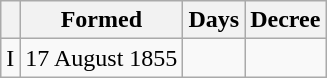<table class="wikitable" style="text-align:center;">
<tr>
<th></th>
<th>Formed</th>
<th>Days</th>
<th>Decree</th>
</tr>
<tr>
<td>I</td>
<td>17 August 1855</td>
<td></td>
<td></td>
</tr>
</table>
